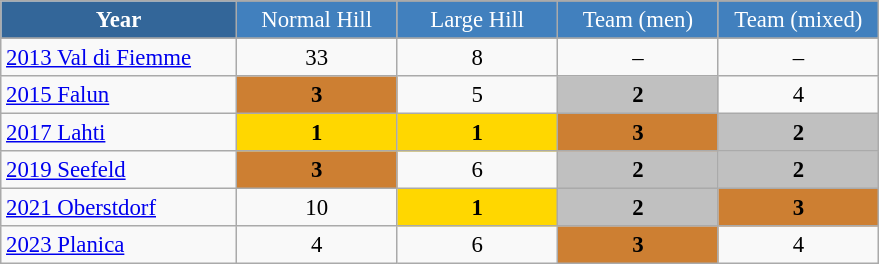<table class="wikitable" style="font-size:95%; text-align:center; border:grey solid 1px; border-collapse:collapse;">
<tr style="background-color:#369; color:white;">
<td rowspan="2" colspan="1" width="150px"><strong>Year</strong></td>
</tr>
<tr style="background-color:#4180be; color:white;">
<td width=100px>Normal Hill</td>
<td width=100px>Large Hill</td>
<td width=100px>Team (men)</td>
<td width=100px>Team (mixed)</td>
</tr>
<tr style="background-color:#8CB2D8; color:white;">
</tr>
<tr>
<td align="left"> <a href='#'>2013 Val di Fiemme</a></td>
<td>33</td>
<td>8</td>
<td>–</td>
<td>–</td>
</tr>
<tr>
<td align="left"> <a href='#'>2015 Falun</a></td>
<td style="background:#cd7f32;"><strong>3</strong></td>
<td>5</td>
<td style="background:silver;"><strong>2</strong></td>
<td>4</td>
</tr>
<tr>
<td align="left"> <a href='#'>2017 Lahti</a></td>
<td style="background:gold;"><strong>1</strong></td>
<td style="background:gold;"><strong>1</strong></td>
<td style="background:#cd7f32;"><strong>3</strong></td>
<td style="background:silver;"><strong>2</strong></td>
</tr>
<tr>
<td align="left"> <a href='#'>2019 Seefeld</a></td>
<td style="background:#cd7f32;"><strong>3</strong></td>
<td>6</td>
<td style="background:silver;"><strong>2</strong></td>
<td style="background:silver;"><strong>2</strong></td>
</tr>
<tr>
<td align="left"> <a href='#'>2021 Oberstdorf</a></td>
<td>10</td>
<td style="background:gold;"><strong>1</strong></td>
<td style="background:silver;"><strong>2</strong></td>
<td style="background:#cd7f32;"><strong>3</strong></td>
</tr>
<tr>
<td align="left"> <a href='#'>2023 Planica</a></td>
<td>4</td>
<td>6</td>
<td style="background:#cd7f32;"><strong>3</strong></td>
<td>4</td>
</tr>
</table>
